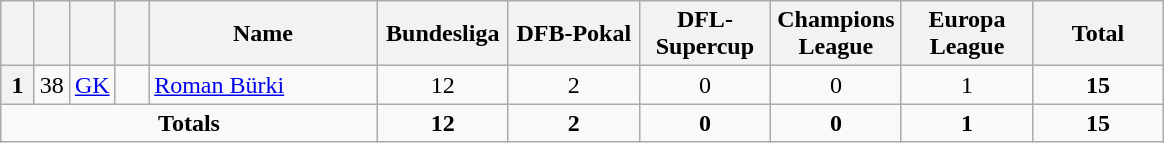<table class="wikitable" style="text-align:center">
<tr>
<th width=15></th>
<th width=15></th>
<th width=15></th>
<th width=15></th>
<th width=145>Name</th>
<th width=80>Bundesliga</th>
<th width=80>DFB-Pokal</th>
<th width=80>DFL-Supercup</th>
<th width=80>Champions League</th>
<th width=80>Europa League</th>
<th width=80>Total</th>
</tr>
<tr>
<th>1</th>
<td>38</td>
<td><a href='#'>GK</a></td>
<td></td>
<td align=left><a href='#'>Roman Bürki</a></td>
<td>12</td>
<td>2</td>
<td>0</td>
<td>0</td>
<td>1</td>
<td><strong>15</strong></td>
</tr>
<tr>
<td colspan=5><strong>Totals</strong></td>
<td><strong>12</strong></td>
<td><strong>2</strong></td>
<td><strong>0</strong></td>
<td><strong>0</strong></td>
<td><strong>1</strong></td>
<td><strong>15</strong></td>
</tr>
</table>
